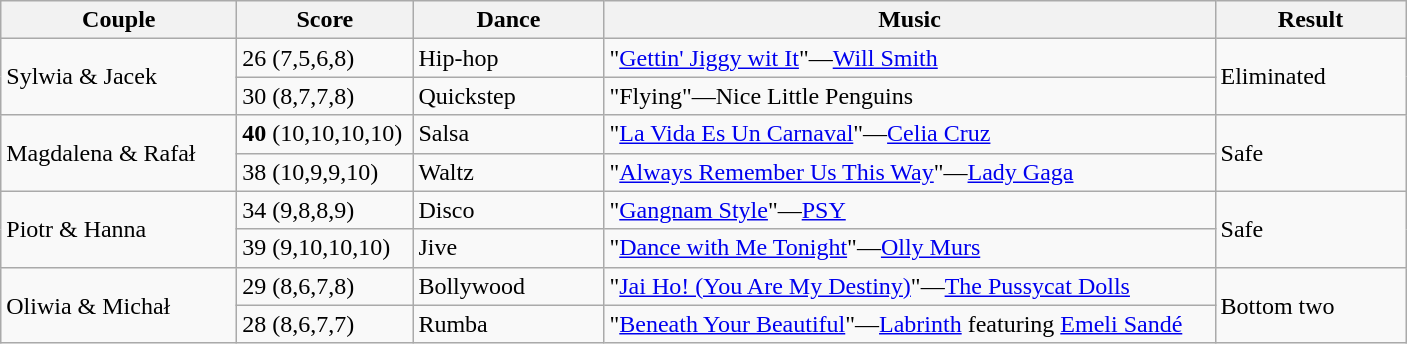<table class="wikitable">
<tr>
<th style="width:150px;">Couple</th>
<th style="width:110px;">Score</th>
<th style="width:120px;">Dance</th>
<th style="width:400px;">Music</th>
<th style="width:120px;">Result</th>
</tr>
<tr>
<td rowspan="2">Sylwia & Jacek</td>
<td>26 (7,5,6,8)</td>
<td>Hip-hop</td>
<td>"<a href='#'>Gettin' Jiggy wit It</a>"—<a href='#'>Will Smith</a></td>
<td rowspan="2">Eliminated</td>
</tr>
<tr>
<td>30 (8,7,7,8)</td>
<td>Quickstep</td>
<td>"Flying"—Nice Little Penguins</td>
</tr>
<tr>
<td rowspan="2">Magdalena & Rafał</td>
<td><strong>40</strong> (10,10,10,10)</td>
<td>Salsa</td>
<td>"<a href='#'>La Vida Es Un Carnaval</a>"—<a href='#'>Celia Cruz</a></td>
<td rowspan="2">Safe</td>
</tr>
<tr>
<td>38 (10,9,9,10)</td>
<td>Waltz</td>
<td>"<a href='#'>Always Remember Us This Way</a>"—<a href='#'>Lady Gaga</a></td>
</tr>
<tr>
<td rowspan="2">Piotr & Hanna</td>
<td>34 (9,8,8,9)</td>
<td>Disco</td>
<td>"<a href='#'>Gangnam Style</a>"—<a href='#'>PSY</a></td>
<td rowspan="2">Safe</td>
</tr>
<tr>
<td>39 (9,10,10,10)</td>
<td>Jive</td>
<td>"<a href='#'>Dance with Me Tonight</a>"—<a href='#'>Olly Murs</a></td>
</tr>
<tr>
<td rowspan="2">Oliwia & Michał</td>
<td>29 (8,6,7,8)</td>
<td>Bollywood</td>
<td>"<a href='#'>Jai Ho! (You Are My Destiny)</a>"—<a href='#'>The Pussycat Dolls</a></td>
<td rowspan="2">Bottom two</td>
</tr>
<tr>
<td>28 (8,6,7,7)</td>
<td>Rumba</td>
<td>"<a href='#'>Beneath Your Beautiful</a>"—<a href='#'>Labrinth</a> featuring <a href='#'>Emeli Sandé</a></td>
</tr>
</table>
